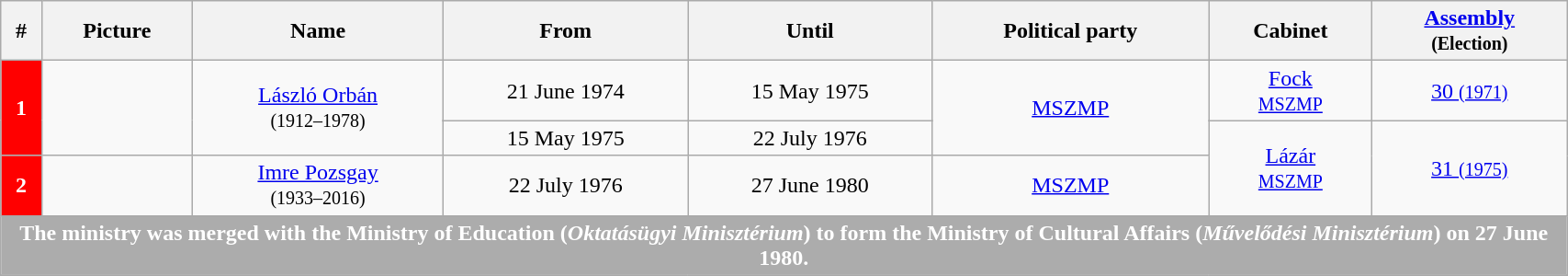<table width=90% class="wikitable" style="text-align:center">
<tr>
<th>#</th>
<th>Picture</th>
<th>Name</th>
<th>From</th>
<th>Until</th>
<th>Political party</th>
<th>Cabinet</th>
<th><a href='#'>Assembly</a><br><small>(Election)</small></th>
</tr>
<tr>
<th rowspan="3" style="background:Red; color:white">1</th>
<td rowspan="3"></td>
<td rowspan="3"><a href='#'>László Orbán</a><br><small>(1912–1978)</small></td>
<td>21 June 1974</td>
<td>15 May 1975</td>
<td rowspan="3"><a href='#'>MSZMP</a></td>
<td><a href='#'>Fock</a><br><small><a href='#'>MSZMP</a></small></td>
<td rowspan="2"><a href='#'>30 <small>(1971)</small></a></td>
</tr>
<tr>
<td rowspan="2">15 May 1975</td>
<td rowspan="2">22 July 1976</td>
<td rowspan="3"><a href='#'>Lázár</a><br><small><a href='#'>MSZMP</a></small></td>
</tr>
<tr>
<td rowspan="2"><a href='#'>31 <small>(1975)</small></a></td>
</tr>
<tr>
<th style="background:Red; color:white">2</th>
<td></td>
<td><a href='#'>Imre Pozsgay</a><br><small>(1933–2016)</small></td>
<td>22 July 1976</td>
<td>27 June 1980</td>
<td><a href='#'>MSZMP</a></td>
</tr>
<tr>
<th colspan="8" style="background-color:#ACACAC; color:white">The ministry was merged with the Ministry of Education (<em>Oktatásügyi Minisztérium</em>) to form the Ministry of Cultural Affairs (<em>Művelődési Minisztérium</em>) on 27 June 1980.</th>
</tr>
<tr>
</tr>
</table>
